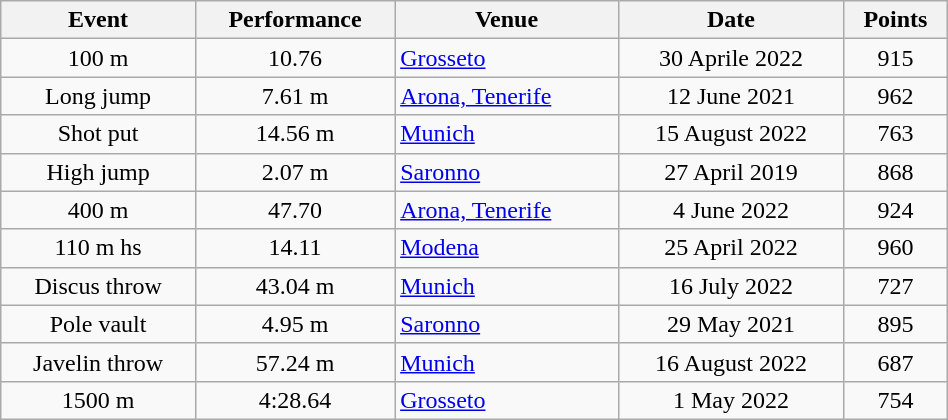<table class="wikitable sortable" width=50% style="font-size:100%; text-align:center;">
<tr>
<th>Event</th>
<th>Performance</th>
<th>Venue</th>
<th>Date</th>
<th>Points</th>
</tr>
<tr>
<td>100 m</td>
<td>10.76</td>
<td align=left><a href='#'>Grosseto</a></td>
<td>30 Aprile 2022</td>
<td>915</td>
</tr>
<tr>
<td>Long jump</td>
<td>7.61 m</td>
<td align=left><a href='#'>Arona, Tenerife</a></td>
<td>12 June 2021</td>
<td>962</td>
</tr>
<tr>
<td>Shot put</td>
<td>14.56 m</td>
<td align=left><a href='#'>Munich</a></td>
<td>15 August 2022</td>
<td>763</td>
</tr>
<tr>
<td>High jump</td>
<td>2.07 m</td>
<td align=left><a href='#'>Saronno</a></td>
<td>27 April 2019</td>
<td>868</td>
</tr>
<tr>
<td>400 m</td>
<td>47.70</td>
<td align=left><a href='#'>Arona, Tenerife</a></td>
<td>4 June 2022</td>
<td>924</td>
</tr>
<tr>
<td>110 m hs</td>
<td>14.11</td>
<td align=left><a href='#'>Modena</a></td>
<td>25 April 2022</td>
<td>960</td>
</tr>
<tr>
<td>Discus throw</td>
<td>43.04 m</td>
<td align=left><a href='#'>Munich</a></td>
<td>16 July 2022</td>
<td>727</td>
</tr>
<tr>
<td>Pole vault</td>
<td>4.95 m</td>
<td align=left><a href='#'>Saronno</a></td>
<td>29 May 2021</td>
<td>895</td>
</tr>
<tr>
<td>Javelin throw</td>
<td>57.24 m</td>
<td align=left><a href='#'>Munich</a></td>
<td>16 August 2022</td>
<td>687</td>
</tr>
<tr>
<td>1500 m</td>
<td>4:28.64</td>
<td align=left><a href='#'>Grosseto</a></td>
<td>1 May 2022</td>
<td>754</td>
</tr>
</table>
